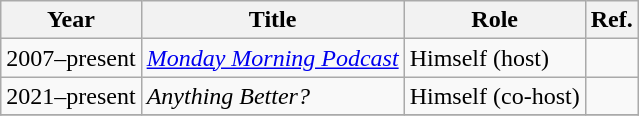<table class="wikitable">
<tr>
<th>Year</th>
<th>Title</th>
<th>Role</th>
<th>Ref.</th>
</tr>
<tr>
<td>2007–present</td>
<td><em><a href='#'>Monday Morning Podcast</a></em></td>
<td>Himself (host)</td>
<td></td>
</tr>
<tr>
<td>2021–present</td>
<td><em>Anything Better?</em></td>
<td>Himself (co-host)</td>
<td></td>
</tr>
<tr>
</tr>
</table>
